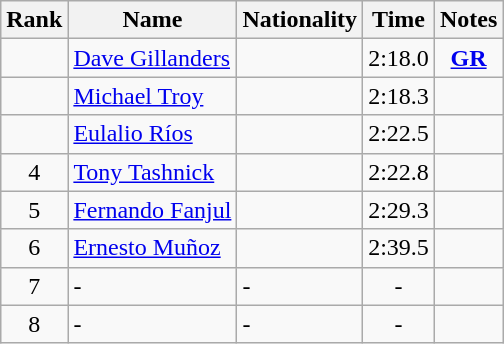<table class="wikitable sortable" style="text-align:center">
<tr>
<th>Rank</th>
<th>Name</th>
<th>Nationality</th>
<th>Time</th>
<th>Notes</th>
</tr>
<tr>
<td></td>
<td align=left><a href='#'>Dave Gillanders</a></td>
<td align=left></td>
<td>2:18.0</td>
<td><strong><a href='#'>GR</a></strong></td>
</tr>
<tr>
<td></td>
<td align=left><a href='#'>Michael Troy</a></td>
<td align=left></td>
<td>2:18.3</td>
<td></td>
</tr>
<tr>
<td></td>
<td align=left><a href='#'>Eulalio Ríos</a></td>
<td align=left></td>
<td>2:22.5</td>
<td></td>
</tr>
<tr>
<td>4</td>
<td align=left><a href='#'>Tony Tashnick</a></td>
<td align=left></td>
<td>2:22.8</td>
<td></td>
</tr>
<tr>
<td>5</td>
<td align=left><a href='#'>Fernando Fanjul</a></td>
<td align=left></td>
<td>2:29.3</td>
<td></td>
</tr>
<tr>
<td>6</td>
<td align=left><a href='#'>Ernesto Muñoz</a></td>
<td align=left></td>
<td>2:39.5</td>
<td></td>
</tr>
<tr>
<td>7</td>
<td align=left>-</td>
<td align=left>-</td>
<td>-</td>
<td></td>
</tr>
<tr>
<td>8</td>
<td align=left>-</td>
<td align=left>-</td>
<td>-</td>
<td></td>
</tr>
</table>
